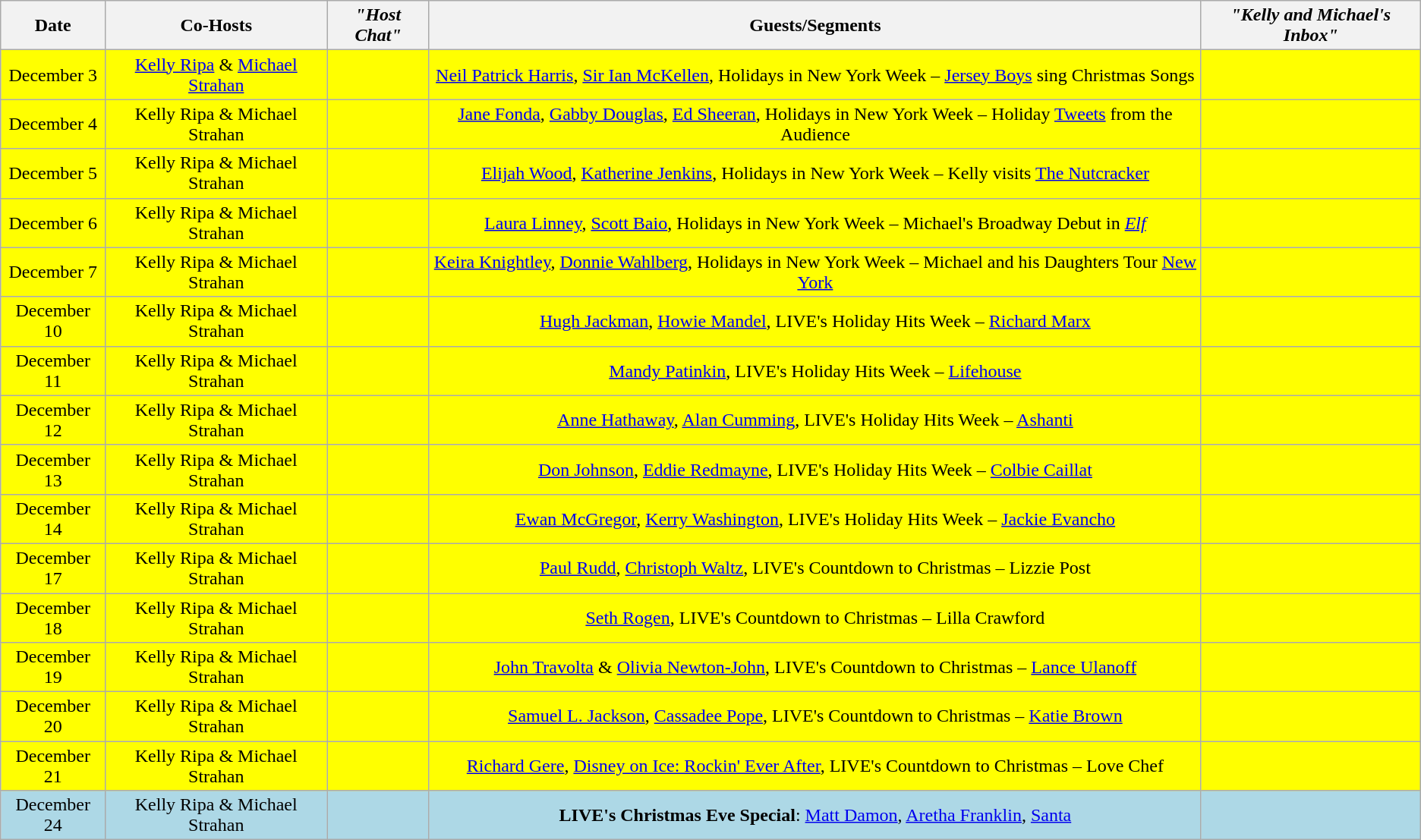<table class="wikitable sortable" style="text-align:center;">
<tr>
<th>Date</th>
<th>Co-Hosts</th>
<th><em>"Host Chat"</em></th>
<th>Guests/Segments</th>
<th><em>"Kelly and Michael's Inbox"</em></th>
</tr>
<tr style="background:yellow;">
<td>December 3</td>
<td><a href='#'>Kelly Ripa</a> & <a href='#'>Michael Strahan</a></td>
<td></td>
<td><a href='#'>Neil Patrick Harris</a>, <a href='#'>Sir Ian McKellen</a>, Holidays in New York Week – <a href='#'>Jersey Boys</a> sing Christmas Songs</td>
<td></td>
</tr>
<tr style="background:yellow;">
<td>December 4</td>
<td>Kelly Ripa & Michael Strahan</td>
<td></td>
<td><a href='#'>Jane Fonda</a>, <a href='#'>Gabby Douglas</a>, <a href='#'>Ed Sheeran</a>, Holidays in New York Week – Holiday <a href='#'>Tweets</a> from the Audience</td>
<td></td>
</tr>
<tr style="background:yellow;">
<td>December 5</td>
<td>Kelly Ripa & Michael Strahan</td>
<td></td>
<td><a href='#'>Elijah Wood</a>, <a href='#'>Katherine Jenkins</a>, Holidays in New York Week – Kelly visits <a href='#'>The Nutcracker</a></td>
<td></td>
</tr>
<tr style="background:yellow;">
<td>December 6</td>
<td>Kelly Ripa & Michael Strahan</td>
<td></td>
<td><a href='#'>Laura Linney</a>, <a href='#'>Scott Baio</a>, Holidays in New York Week – Michael's Broadway Debut in <em><a href='#'>Elf</a></em></td>
<td></td>
</tr>
<tr style="background:yellow;">
<td>December 7</td>
<td>Kelly Ripa & Michael Strahan</td>
<td></td>
<td><a href='#'>Keira Knightley</a>, <a href='#'>Donnie Wahlberg</a>, Holidays in New York Week – Michael and his Daughters Tour <a href='#'>New York</a></td>
<td></td>
</tr>
<tr style="background:yellow;">
<td>December 10</td>
<td>Kelly Ripa & Michael Strahan</td>
<td></td>
<td><a href='#'>Hugh Jackman</a>, <a href='#'>Howie Mandel</a>, LIVE's Holiday Hits Week – <a href='#'>Richard Marx</a></td>
<td></td>
</tr>
<tr style="background:yellow;">
<td>December 11</td>
<td>Kelly Ripa & Michael Strahan</td>
<td></td>
<td><a href='#'>Mandy Patinkin</a>, LIVE's Holiday Hits Week – <a href='#'>Lifehouse</a></td>
<td></td>
</tr>
<tr style="background:yellow;">
<td>December 12</td>
<td>Kelly Ripa & Michael Strahan</td>
<td></td>
<td><a href='#'>Anne Hathaway</a>, <a href='#'>Alan Cumming</a>, LIVE's Holiday Hits Week – <a href='#'>Ashanti</a></td>
<td></td>
</tr>
<tr style="background:yellow;">
<td>December 13</td>
<td>Kelly Ripa & Michael Strahan</td>
<td></td>
<td><a href='#'>Don Johnson</a>, <a href='#'>Eddie Redmayne</a>, LIVE's Holiday Hits Week – <a href='#'>Colbie Caillat</a></td>
<td></td>
</tr>
<tr style="background:yellow;">
<td>December 14</td>
<td>Kelly Ripa & Michael Strahan</td>
<td></td>
<td><a href='#'>Ewan McGregor</a>, <a href='#'>Kerry Washington</a>, LIVE's Holiday Hits Week – <a href='#'>Jackie Evancho</a></td>
<td></td>
</tr>
<tr style="background:yellow;">
<td>December 17</td>
<td>Kelly Ripa & Michael Strahan</td>
<td></td>
<td><a href='#'>Paul Rudd</a>, <a href='#'>Christoph Waltz</a>, LIVE's Countdown to Christmas – Lizzie Post</td>
<td></td>
</tr>
<tr style="background:yellow;">
<td>December 18</td>
<td>Kelly Ripa & Michael Strahan</td>
<td></td>
<td><a href='#'>Seth Rogen</a>, LIVE's Countdown to Christmas – Lilla Crawford</td>
<td></td>
</tr>
<tr style="background:yellow;">
<td>December 19</td>
<td>Kelly Ripa & Michael Strahan</td>
<td></td>
<td><a href='#'>John Travolta</a> & <a href='#'>Olivia Newton-John</a>, LIVE's Countdown to Christmas – <a href='#'>Lance Ulanoff</a></td>
<td></td>
</tr>
<tr style="background:yellow;">
<td>December 20</td>
<td>Kelly Ripa & Michael Strahan</td>
<td></td>
<td><a href='#'>Samuel L. Jackson</a>, <a href='#'>Cassadee Pope</a>, LIVE's Countdown to Christmas – <a href='#'>Katie Brown</a></td>
<td></td>
</tr>
<tr style="background:yellow;">
<td>December 21</td>
<td>Kelly Ripa & Michael Strahan</td>
<td></td>
<td><a href='#'>Richard Gere</a>, <a href='#'>Disney on Ice: Rockin' Ever After</a>, LIVE's Countdown to Christmas – Love Chef</td>
<td></td>
</tr>
<tr style="background:lightblue;">
<td>December 24</td>
<td>Kelly Ripa & Michael Strahan</td>
<td></td>
<td><strong>LIVE's Christmas Eve Special</strong>: <a href='#'>Matt Damon</a>, <a href='#'>Aretha Franklin</a>, <a href='#'>Santa</a></td>
<td></td>
</tr>
</table>
